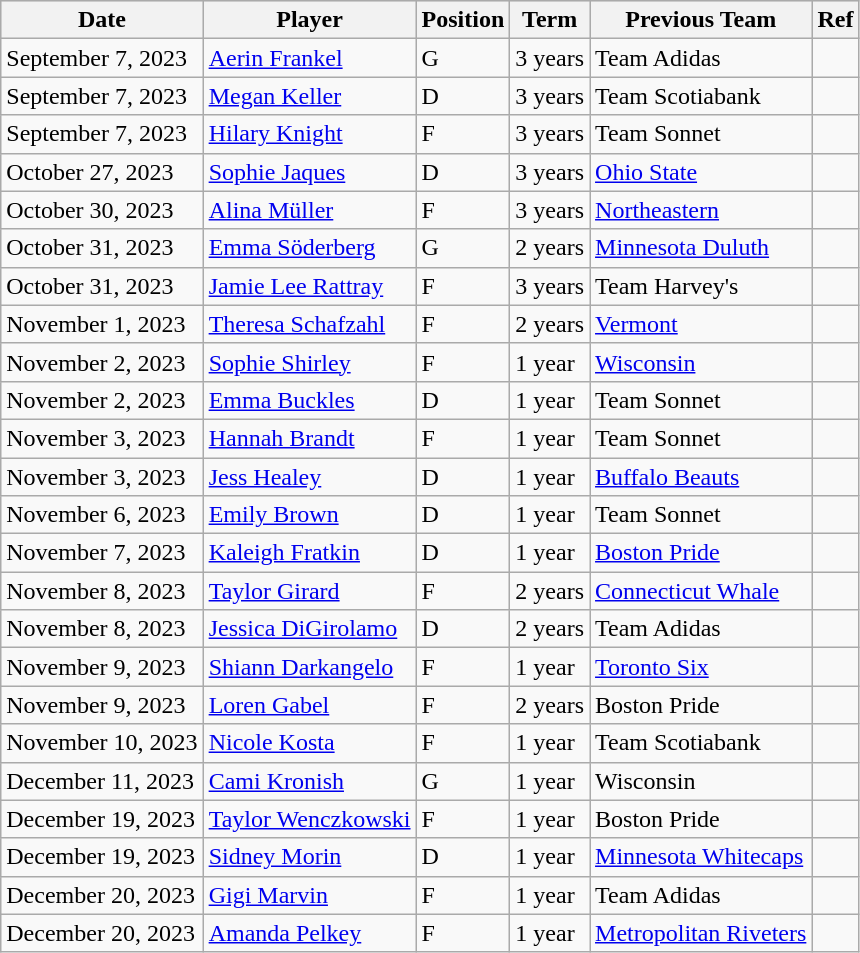<table class="wikitable">
<tr style="text-align:center; background:#ddd;">
<th>Date</th>
<th>Player</th>
<th>Position</th>
<th>Term</th>
<th>Previous Team</th>
<th>Ref</th>
</tr>
<tr>
<td>September 7, 2023</td>
<td><a href='#'>Aerin Frankel</a></td>
<td>G</td>
<td>3 years</td>
<td>Team Adidas</td>
<td></td>
</tr>
<tr>
<td>September 7, 2023</td>
<td><a href='#'>Megan Keller</a></td>
<td>D</td>
<td>3 years</td>
<td>Team Scotiabank</td>
<td></td>
</tr>
<tr>
<td>September 7, 2023</td>
<td><a href='#'>Hilary Knight</a></td>
<td>F</td>
<td>3 years</td>
<td>Team Sonnet</td>
<td></td>
</tr>
<tr>
<td>October 27, 2023</td>
<td><a href='#'>Sophie Jaques</a></td>
<td>D</td>
<td>3 years</td>
<td><a href='#'>Ohio State</a></td>
<td></td>
</tr>
<tr>
<td>October 30, 2023</td>
<td><a href='#'>Alina Müller</a></td>
<td>F</td>
<td>3 years</td>
<td><a href='#'>Northeastern</a></td>
<td></td>
</tr>
<tr>
<td>October 31, 2023</td>
<td><a href='#'>Emma Söderberg</a></td>
<td>G</td>
<td>2 years</td>
<td><a href='#'>Minnesota Duluth</a></td>
<td></td>
</tr>
<tr>
<td>October 31, 2023</td>
<td><a href='#'>Jamie Lee Rattray</a></td>
<td>F</td>
<td>3 years</td>
<td>Team Harvey's</td>
<td></td>
</tr>
<tr>
<td>November 1, 2023</td>
<td><a href='#'>Theresa Schafzahl</a></td>
<td>F</td>
<td>2 years</td>
<td><a href='#'>Vermont</a></td>
<td></td>
</tr>
<tr>
<td>November 2, 2023</td>
<td><a href='#'>Sophie Shirley</a></td>
<td>F</td>
<td>1 year</td>
<td><a href='#'>Wisconsin</a></td>
<td></td>
</tr>
<tr>
<td>November 2, 2023</td>
<td><a href='#'>Emma Buckles</a></td>
<td>D</td>
<td>1 year</td>
<td>Team Sonnet</td>
<td></td>
</tr>
<tr>
<td>November 3, 2023</td>
<td><a href='#'>Hannah Brandt</a></td>
<td>F</td>
<td>1 year</td>
<td>Team Sonnet</td>
<td></td>
</tr>
<tr>
<td>November 3, 2023</td>
<td><a href='#'>Jess Healey</a></td>
<td>D</td>
<td>1 year</td>
<td><a href='#'>Buffalo Beauts</a></td>
<td></td>
</tr>
<tr>
<td>November 6, 2023</td>
<td><a href='#'>Emily Brown</a></td>
<td>D</td>
<td>1 year</td>
<td>Team Sonnet</td>
<td></td>
</tr>
<tr>
<td>November 7, 2023</td>
<td><a href='#'>Kaleigh Fratkin</a></td>
<td>D</td>
<td>1 year</td>
<td><a href='#'>Boston Pride</a></td>
<td></td>
</tr>
<tr>
<td>November 8, 2023</td>
<td><a href='#'>Taylor Girard</a></td>
<td>F</td>
<td>2 years</td>
<td><a href='#'>Connecticut Whale</a></td>
<td></td>
</tr>
<tr>
<td>November 8, 2023</td>
<td><a href='#'>Jessica DiGirolamo</a></td>
<td>D</td>
<td>2 years</td>
<td>Team Adidas</td>
<td></td>
</tr>
<tr>
<td>November 9, 2023</td>
<td><a href='#'>Shiann Darkangelo</a></td>
<td>F</td>
<td>1 year</td>
<td><a href='#'>Toronto Six</a></td>
<td></td>
</tr>
<tr>
<td>November 9, 2023</td>
<td><a href='#'>Loren Gabel</a></td>
<td>F</td>
<td>2 years</td>
<td>Boston Pride</td>
<td></td>
</tr>
<tr>
<td>November 10, 2023</td>
<td><a href='#'>Nicole Kosta</a></td>
<td>F</td>
<td>1 year</td>
<td>Team Scotiabank</td>
<td></td>
</tr>
<tr>
<td>December 11, 2023</td>
<td><a href='#'>Cami Kronish</a></td>
<td>G</td>
<td>1 year</td>
<td>Wisconsin</td>
<td></td>
</tr>
<tr>
<td>December 19, 2023</td>
<td><a href='#'>Taylor Wenczkowski</a></td>
<td>F</td>
<td>1 year</td>
<td>Boston Pride</td>
<td></td>
</tr>
<tr>
<td>December 19, 2023</td>
<td><a href='#'>Sidney Morin</a></td>
<td>D</td>
<td>1 year</td>
<td><a href='#'>Minnesota Whitecaps</a></td>
<td></td>
</tr>
<tr>
<td>December 20, 2023</td>
<td><a href='#'>Gigi Marvin</a></td>
<td>F</td>
<td>1 year</td>
<td>Team Adidas</td>
<td></td>
</tr>
<tr>
<td>December 20, 2023</td>
<td><a href='#'>Amanda Pelkey</a></td>
<td>F</td>
<td>1 year</td>
<td><a href='#'>Metropolitan Riveters</a></td>
<td></td>
</tr>
</table>
